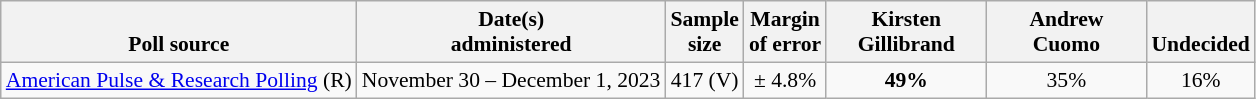<table class="wikitable" style="font-size:90%;text-align:center;">
<tr valign=bottom>
<th>Poll source</th>
<th>Date(s)<br>administered</th>
<th>Sample<br>size</th>
<th>Margin<br>of error</th>
<th style="width:100px;">Kirsten<br>Gillibrand</th>
<th style="width:100px;">Andrew<br>Cuomo</th>
<th>Undecided</th>
</tr>
<tr>
<td style="text-align:left;"><a href='#'>American Pulse & Research Polling</a> (R)</td>
<td>November 30 – December 1, 2023</td>
<td>417 (V)</td>
<td>± 4.8%</td>
<td><strong>49%</strong></td>
<td>35%</td>
<td>16%</td>
</tr>
</table>
